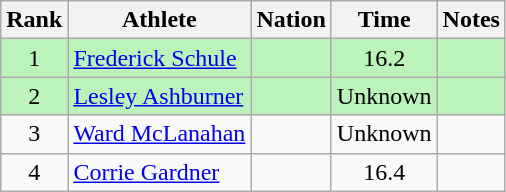<table class="wikitable sortable" style="text-align:center">
<tr>
<th>Rank</th>
<th>Athlete</th>
<th>Nation</th>
<th>Time</th>
<th>Notes</th>
</tr>
<tr bgcolor=bbf3bb>
<td>1</td>
<td align=left><a href='#'>Frederick Schule</a></td>
<td align=left></td>
<td>16.2</td>
<td></td>
</tr>
<tr bgcolor=bbf3bb>
<td>2</td>
<td align=left><a href='#'>Lesley Ashburner</a></td>
<td align=left></td>
<td data-sort-value=88.8>Unknown</td>
<td></td>
</tr>
<tr>
<td>3</td>
<td align=left><a href='#'>Ward McLanahan</a></td>
<td align=left></td>
<td data-sort-value=88.8>Unknown</td>
<td></td>
</tr>
<tr>
<td>4</td>
<td align=left><a href='#'>Corrie Gardner</a></td>
<td align=left></td>
<td>16.4</td>
<td></td>
</tr>
</table>
